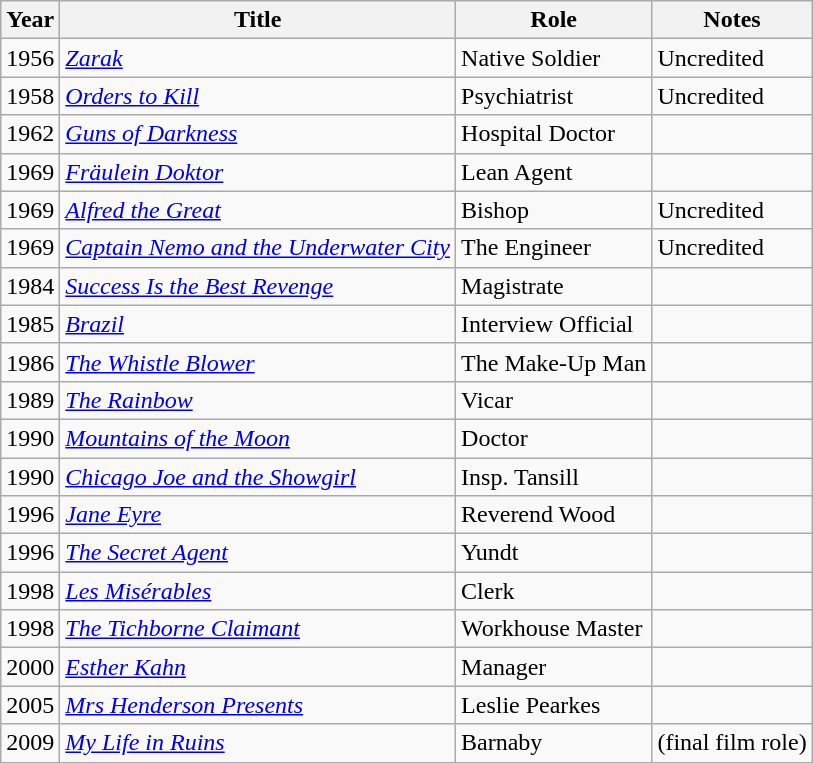<table class="wikitable">
<tr>
<th>Year</th>
<th>Title</th>
<th>Role</th>
<th>Notes</th>
</tr>
<tr>
<td>1956</td>
<td><em><a href='#'>Zarak</a></em></td>
<td>Native Soldier</td>
<td>Uncredited</td>
</tr>
<tr>
<td>1958</td>
<td><em><a href='#'>Orders to Kill</a></em></td>
<td>Psychiatrist</td>
<td>Uncredited</td>
</tr>
<tr>
<td>1962</td>
<td><em><a href='#'>Guns of Darkness</a></em></td>
<td>Hospital Doctor</td>
<td></td>
</tr>
<tr>
<td>1969</td>
<td><em><a href='#'>Fräulein Doktor</a></em></td>
<td>Lean Agent</td>
<td></td>
</tr>
<tr>
<td>1969</td>
<td><em><a href='#'>Alfred the Great</a></em></td>
<td>Bishop</td>
<td>Uncredited</td>
</tr>
<tr>
<td>1969</td>
<td><em><a href='#'>Captain Nemo and the Underwater City</a></em></td>
<td>The Engineer</td>
<td>Uncredited</td>
</tr>
<tr>
<td>1984</td>
<td><em><a href='#'>Success Is the Best Revenge</a></em></td>
<td>Magistrate</td>
<td></td>
</tr>
<tr>
<td>1985</td>
<td><em><a href='#'>Brazil</a></em></td>
<td>Interview Official</td>
<td></td>
</tr>
<tr>
<td>1986</td>
<td><em><a href='#'>The Whistle Blower</a></em></td>
<td>The Make-Up Man</td>
<td></td>
</tr>
<tr>
<td>1989</td>
<td><em><a href='#'>The Rainbow</a></em></td>
<td>Vicar</td>
<td></td>
</tr>
<tr>
<td>1990</td>
<td><em><a href='#'>Mountains of the Moon</a></em></td>
<td>Doctor</td>
<td></td>
</tr>
<tr>
<td>1990</td>
<td><em><a href='#'>Chicago Joe and the Showgirl</a></em></td>
<td>Insp. Tansill</td>
<td></td>
</tr>
<tr>
<td>1996</td>
<td><em><a href='#'>Jane Eyre</a></em></td>
<td>Reverend Wood</td>
<td></td>
</tr>
<tr>
<td>1996</td>
<td><em><a href='#'>The Secret Agent</a></em></td>
<td>Yundt</td>
<td></td>
</tr>
<tr>
<td>1998</td>
<td><em><a href='#'>Les Misérables</a></em></td>
<td>Clerk</td>
<td></td>
</tr>
<tr>
<td>1998</td>
<td><em><a href='#'>The Tichborne Claimant</a></em></td>
<td>Workhouse Master</td>
<td></td>
</tr>
<tr>
<td>2000</td>
<td><em><a href='#'>Esther Kahn</a></em></td>
<td>Manager</td>
<td></td>
</tr>
<tr>
<td>2005</td>
<td><em><a href='#'>Mrs Henderson Presents</a></em></td>
<td>Leslie Pearkes</td>
<td></td>
</tr>
<tr>
<td>2009</td>
<td><em><a href='#'>My Life in Ruins</a></em></td>
<td>Barnaby</td>
<td>(final film role)</td>
</tr>
</table>
